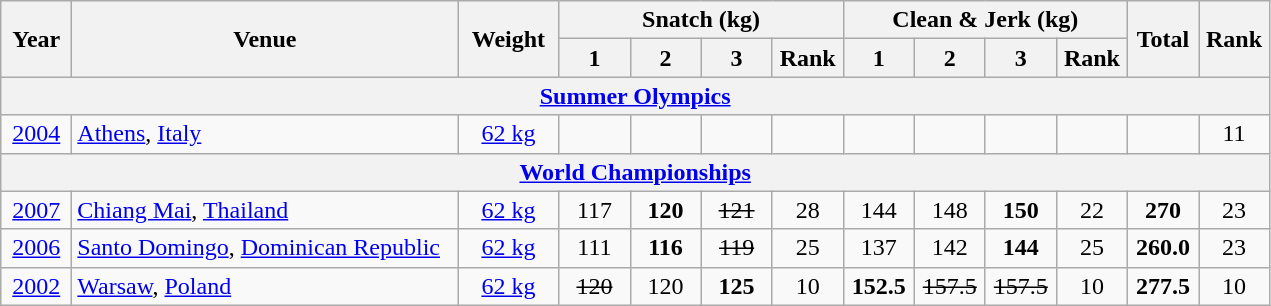<table class = "wikitable" style="text-align:center;">
<tr>
<th rowspan=2 width=40>Year</th>
<th rowspan=2 width=250>Venue</th>
<th rowspan=2 width=60>Weight</th>
<th colspan=4>Snatch (kg)</th>
<th colspan=4>Clean & Jerk (kg)</th>
<th rowspan=2 width=40>Total</th>
<th rowspan=2 width=40>Rank</th>
</tr>
<tr>
<th width=40>1</th>
<th width=40>2</th>
<th width=40>3</th>
<th width=40>Rank</th>
<th width=40>1</th>
<th width=40>2</th>
<th width=40>3</th>
<th width=40>Rank</th>
</tr>
<tr>
<th colspan=13><a href='#'>Summer Olympics</a></th>
</tr>
<tr>
<td><a href='#'>2004</a></td>
<td align=left> <a href='#'>Athens</a>, <a href='#'>Italy</a></td>
<td><a href='#'>62 kg</a></td>
<td></td>
<td></td>
<td></td>
<td></td>
<td></td>
<td></td>
<td></td>
<td></td>
<td></td>
<td>11</td>
</tr>
<tr>
<th colspan=13><a href='#'>World Championships</a></th>
</tr>
<tr>
<td><a href='#'>2007</a></td>
<td align=left> <a href='#'>Chiang Mai</a>, <a href='#'>Thailand</a></td>
<td><a href='#'>62 kg</a></td>
<td>117</td>
<td><strong>120</strong></td>
<td><s>121</s></td>
<td>28</td>
<td>144</td>
<td>148</td>
<td><strong>150</strong></td>
<td>22</td>
<td><strong>270</strong></td>
<td>23</td>
</tr>
<tr>
<td><a href='#'>2006</a></td>
<td align=left> <a href='#'>Santo Domingo</a>, <a href='#'>Dominican Republic</a></td>
<td><a href='#'>62 kg</a></td>
<td>111</td>
<td><strong>116</strong></td>
<td><s>119</s></td>
<td>25</td>
<td>137</td>
<td>142</td>
<td><strong>144</strong></td>
<td>25</td>
<td><strong>260.0</strong></td>
<td>23</td>
</tr>
<tr>
<td><a href='#'>2002</a></td>
<td align=left> <a href='#'>Warsaw</a>, <a href='#'>Poland</a></td>
<td><a href='#'>62 kg</a></td>
<td><s>120</s></td>
<td>120</td>
<td><strong>125</strong></td>
<td>10</td>
<td><strong>152.5</strong></td>
<td><s>157.5</s></td>
<td><s>157.5</s></td>
<td>10</td>
<td><strong>277.5</strong></td>
<td>10</td>
</tr>
</table>
